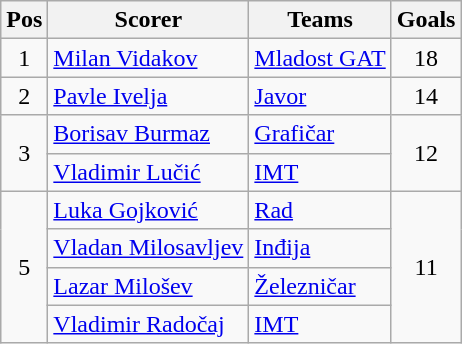<table class="wikitable">
<tr>
<th>Pos</th>
<th>Scorer</th>
<th>Teams</th>
<th align=center>Goals</th>
</tr>
<tr>
<td style="text-align:center">1</td>
<td> <a href='#'>Milan Vidakov</a></td>
<td><a href='#'>Mladost GAT</a></td>
<td style="text-align:center">18</td>
</tr>
<tr>
<td style="text-align:center">2</td>
<td> <a href='#'>Pavle Ivelja</a></td>
<td><a href='#'>Javor</a></td>
<td style="text-align:center">14</td>
</tr>
<tr>
<td rowspan=2 style="text-align:center">3</td>
<td> <a href='#'>Borisav Burmaz</a></td>
<td><a href='#'>Grafičar</a></td>
<td rowspan=2 style="text-align:center">12</td>
</tr>
<tr>
<td> <a href='#'>Vladimir Lučić</a></td>
<td><a href='#'>IMT</a></td>
</tr>
<tr>
<td rowspan=4 style="text-align:center">5</td>
<td> <a href='#'>Luka Gojković</a></td>
<td><a href='#'>Rad</a></td>
<td rowspan=4 style="text-align:center">11</td>
</tr>
<tr>
<td> <a href='#'>Vladan Milosavljev</a></td>
<td><a href='#'>Inđija</a></td>
</tr>
<tr>
<td> <a href='#'>Lazar Milošev</a></td>
<td><a href='#'>Železničar</a></td>
</tr>
<tr>
<td> <a href='#'>Vladimir Radočaj</a></td>
<td><a href='#'>IMT</a></td>
</tr>
</table>
